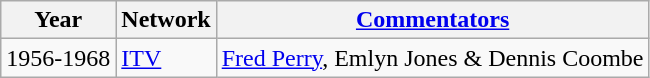<table class="wikitable">
<tr>
<th>Year</th>
<th>Network</th>
<th><a href='#'>Commentators</a></th>
</tr>
<tr>
<td>1956-1968</td>
<td><a href='#'>ITV</a></td>
<td><a href='#'>Fred Perry</a>, Emlyn Jones & Dennis Coombe</td>
</tr>
</table>
